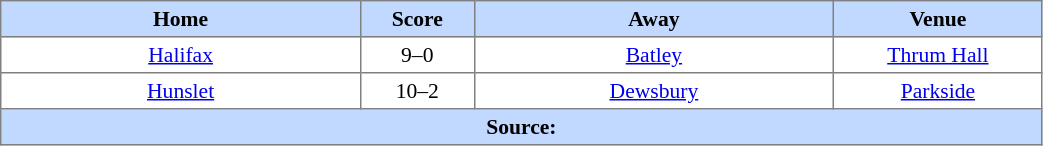<table border=1 style="border-collapse:collapse; font-size:90%; text-align:center;" cellpadding=3 cellspacing=0 width=55%>
<tr bgcolor=#C1D8FF>
<th width=19%>Home</th>
<th width=6%>Score</th>
<th width=19%>Away</th>
<th width=11%>Venue</th>
</tr>
<tr>
<td><a href='#'>Halifax</a></td>
<td>9–0</td>
<td><a href='#'>Batley</a></td>
<td><a href='#'>Thrum Hall</a></td>
</tr>
<tr>
<td><a href='#'>Hunslet</a></td>
<td>10–2</td>
<td><a href='#'>Dewsbury</a></td>
<td><a href='#'>Parkside</a></td>
</tr>
<tr style="background:#c1d8ff;">
<th colspan=4>Source:</th>
</tr>
</table>
